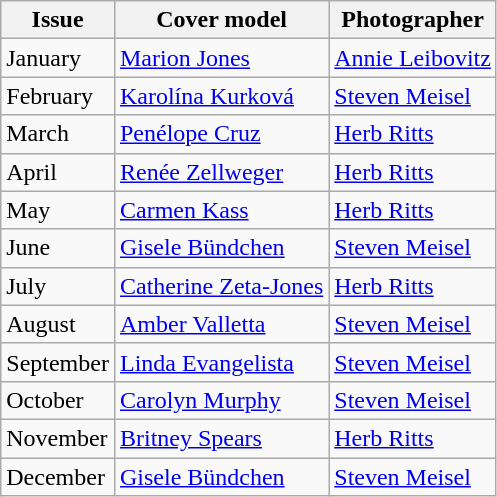<table class="sortable wikitable">
<tr>
<th>Issue</th>
<th>Cover model</th>
<th>Photographer</th>
</tr>
<tr>
<td>January</td>
<td><a href='#'>Marion Jones</a></td>
<td><a href='#'>Annie Leibovitz</a></td>
</tr>
<tr>
<td>February</td>
<td><a href='#'>Karolína Kurková</a></td>
<td><a href='#'>Steven Meisel</a></td>
</tr>
<tr>
<td>March</td>
<td><a href='#'>Penélope Cruz</a></td>
<td><a href='#'>Herb Ritts</a></td>
</tr>
<tr>
<td>April</td>
<td><a href='#'>Renée Zellweger</a></td>
<td><a href='#'>Herb Ritts</a></td>
</tr>
<tr>
<td>May</td>
<td><a href='#'>Carmen Kass</a></td>
<td><a href='#'>Herb Ritts</a></td>
</tr>
<tr>
<td>June</td>
<td><a href='#'>Gisele Bündchen</a></td>
<td><a href='#'>Steven Meisel</a></td>
</tr>
<tr>
<td>July</td>
<td><a href='#'>Catherine Zeta-Jones</a></td>
<td><a href='#'>Herb Ritts</a></td>
</tr>
<tr>
<td>August</td>
<td><a href='#'>Amber Valletta</a></td>
<td><a href='#'>Steven Meisel</a></td>
</tr>
<tr>
<td>September</td>
<td><a href='#'>Linda Evangelista</a></td>
<td><a href='#'>Steven Meisel</a></td>
</tr>
<tr>
<td>October</td>
<td><a href='#'>Carolyn Murphy</a></td>
<td><a href='#'>Steven Meisel</a></td>
</tr>
<tr>
<td>November</td>
<td><a href='#'>Britney Spears</a></td>
<td><a href='#'>Herb Ritts</a></td>
</tr>
<tr>
<td>December</td>
<td><a href='#'>Gisele Bündchen</a></td>
<td><a href='#'>Steven Meisel</a></td>
</tr>
</table>
